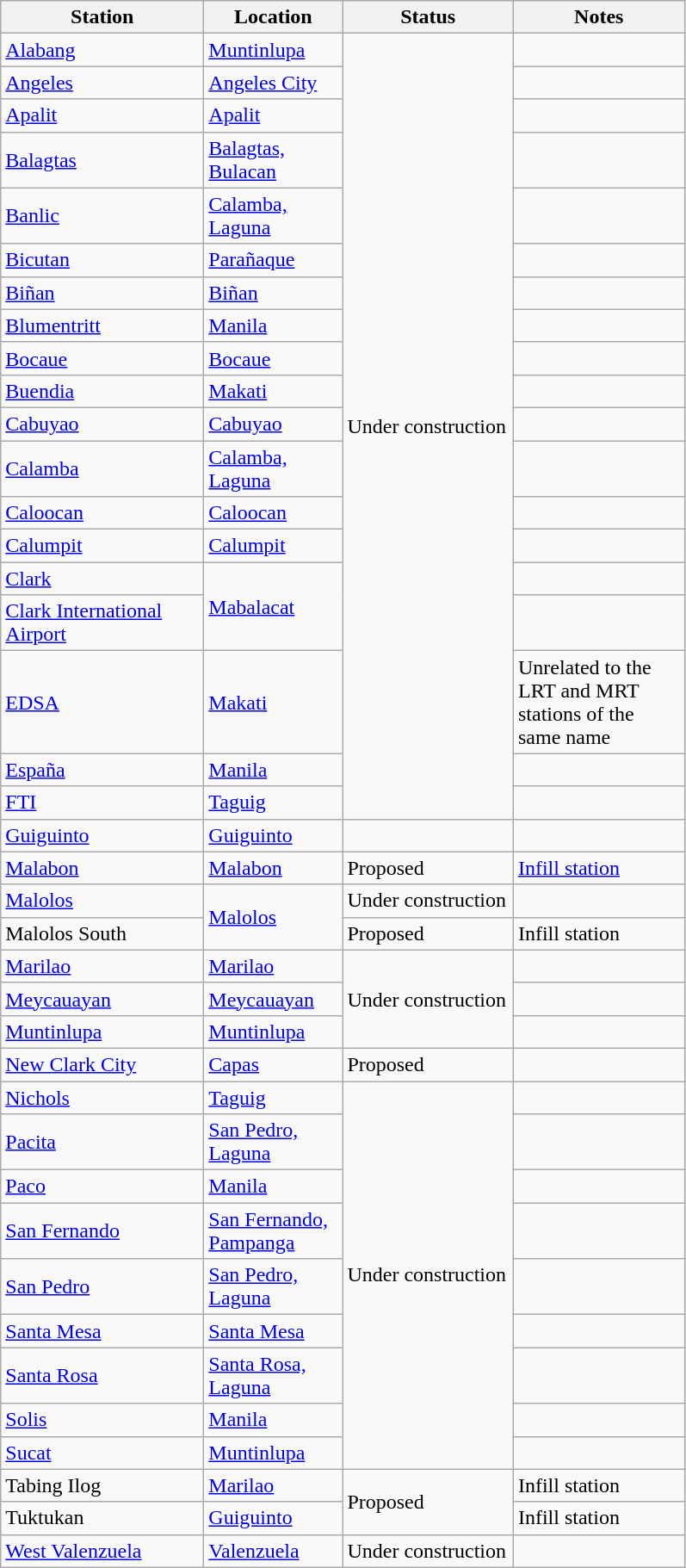<table class="wikitable sortable">
<tr>
<th width="150">Station</th>
<th width="100">Location</th>
<th width="125">Status</th>
<th width="125">Notes</th>
</tr>
<tr>
<td><a href='#'>Alabang</a></td>
<td><a href='#'>Muntinlupa</a></td>
<td rowspan="19">Under construction</td>
<td></td>
</tr>
<tr>
<td><a href='#'>Angeles</a></td>
<td><a href='#'>Angeles City</a></td>
<td></td>
</tr>
<tr>
<td><a href='#'>Apalit</a></td>
<td><a href='#'>Apalit</a></td>
<td></td>
</tr>
<tr>
<td><a href='#'>Balagtas</a></td>
<td><a href='#'>Balagtas, Bulacan</a></td>
<td></td>
</tr>
<tr>
<td><a href='#'>Banlic</a></td>
<td><a href='#'>Calamba, Laguna</a></td>
<td></td>
</tr>
<tr>
<td><a href='#'>Bicutan</a></td>
<td><a href='#'>Parañaque</a></td>
<td></td>
</tr>
<tr>
<td><a href='#'>Biñan</a></td>
<td><a href='#'>Biñan</a></td>
<td></td>
</tr>
<tr>
<td><a href='#'>Blumentritt</a></td>
<td><a href='#'>Manila</a></td>
<td></td>
</tr>
<tr>
<td><a href='#'>Bocaue</a></td>
<td><a href='#'>Bocaue</a></td>
<td></td>
</tr>
<tr>
<td><a href='#'>Buendia</a></td>
<td><a href='#'>Makati</a></td>
<td></td>
</tr>
<tr>
<td><a href='#'>Cabuyao</a></td>
<td><a href='#'>Cabuyao</a></td>
<td></td>
</tr>
<tr>
<td><a href='#'>Calamba</a></td>
<td><a href='#'>Calamba, Laguna</a></td>
<td></td>
</tr>
<tr>
<td><a href='#'>Caloocan</a></td>
<td><a href='#'>Caloocan</a></td>
<td></td>
</tr>
<tr>
<td><a href='#'>Calumpit</a></td>
<td><a href='#'>Calumpit</a></td>
<td></td>
</tr>
<tr>
<td><a href='#'>Clark</a></td>
<td rowspan="2"><a href='#'>Mabalacat</a></td>
<td></td>
</tr>
<tr>
<td><a href='#'>Clark International Airport</a></td>
<td></td>
</tr>
<tr>
<td><a href='#'>EDSA</a></td>
<td><a href='#'>Makati</a></td>
<td>Unrelated to the LRT and MRT stations of the same name</td>
</tr>
<tr>
<td><a href='#'>España</a></td>
<td><a href='#'>Manila</a></td>
<td></td>
</tr>
<tr>
<td><a href='#'>FTI</a></td>
<td><a href='#'>Taguig</a></td>
<td></td>
</tr>
<tr>
<td><a href='#'>Guiguinto</a></td>
<td><a href='#'>Guiguinto</a></td>
<td></td>
</tr>
<tr>
<td><a href='#'>Malabon</a></td>
<td><a href='#'>Malabon</a></td>
<td>Proposed</td>
<td><a href='#'>Infill station</a></td>
</tr>
<tr>
<td><a href='#'>Malolos</a></td>
<td rowspan="2"><a href='#'>Malolos</a></td>
<td>Under construction</td>
<td></td>
</tr>
<tr>
<td>Malolos South</td>
<td>Proposed</td>
<td>Infill station</td>
</tr>
<tr>
<td><a href='#'>Marilao</a></td>
<td><a href='#'>Marilao</a></td>
<td rowspan="3">Under construction</td>
<td></td>
</tr>
<tr>
<td><a href='#'>Meycauayan</a></td>
<td><a href='#'>Meycauayan</a></td>
<td></td>
</tr>
<tr>
<td><a href='#'>Muntinlupa</a></td>
<td><a href='#'>Muntinlupa</a></td>
<td></td>
</tr>
<tr>
<td><a href='#'>New Clark City</a></td>
<td><a href='#'>Capas</a></td>
<td>Proposed</td>
<td></td>
</tr>
<tr>
<td><a href='#'>Nichols</a></td>
<td><a href='#'>Taguig</a></td>
<td rowspan="9">Under construction</td>
<td></td>
</tr>
<tr>
<td><a href='#'>Pacita</a></td>
<td><a href='#'>San Pedro, Laguna</a></td>
<td></td>
</tr>
<tr>
<td><a href='#'>Paco</a></td>
<td><a href='#'>Manila</a></td>
<td></td>
</tr>
<tr>
<td><a href='#'>San Fernando</a></td>
<td><a href='#'>San Fernando, Pampanga</a></td>
<td></td>
</tr>
<tr>
<td><a href='#'>San Pedro</a></td>
<td><a href='#'>San Pedro, Laguna</a></td>
<td></td>
</tr>
<tr>
<td><a href='#'>Santa Mesa</a></td>
<td><a href='#'>Santa Mesa</a></td>
<td></td>
</tr>
<tr>
<td><a href='#'>Santa Rosa</a></td>
<td><a href='#'>Santa Rosa, Laguna</a></td>
<td></td>
</tr>
<tr>
<td><a href='#'>Solis</a></td>
<td><a href='#'>Manila</a></td>
<td></td>
</tr>
<tr>
<td><a href='#'>Sucat</a></td>
<td><a href='#'>Muntinlupa</a></td>
<td></td>
</tr>
<tr>
<td>Tabing Ilog</td>
<td><a href='#'>Marilao</a></td>
<td rowspan="2">Proposed</td>
<td>Infill station</td>
</tr>
<tr>
<td>Tuktukan</td>
<td><a href='#'>Guiguinto</a></td>
<td>Infill station</td>
</tr>
<tr>
<td><a href='#'>West Valenzuela</a></td>
<td><a href='#'>Valenzuela</a></td>
<td>Under construction</td>
<td></td>
</tr>
</table>
